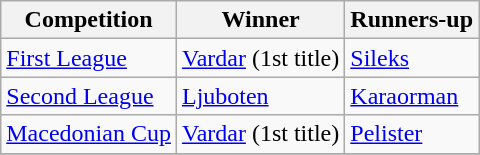<table class="wikitable">
<tr>
<th>Competition</th>
<th>Winner</th>
<th>Runners-up</th>
</tr>
<tr>
<td><a href='#'>First League</a></td>
<td><a href='#'>Vardar</a> (1st title)</td>
<td><a href='#'>Sileks</a></td>
</tr>
<tr>
<td><a href='#'>Second League</a></td>
<td><a href='#'>Ljuboten</a></td>
<td><a href='#'>Karaorman</a></td>
</tr>
<tr>
<td><a href='#'>Macedonian Cup</a></td>
<td><a href='#'>Vardar</a> (1st title)</td>
<td><a href='#'>Pelister</a></td>
</tr>
<tr>
</tr>
</table>
